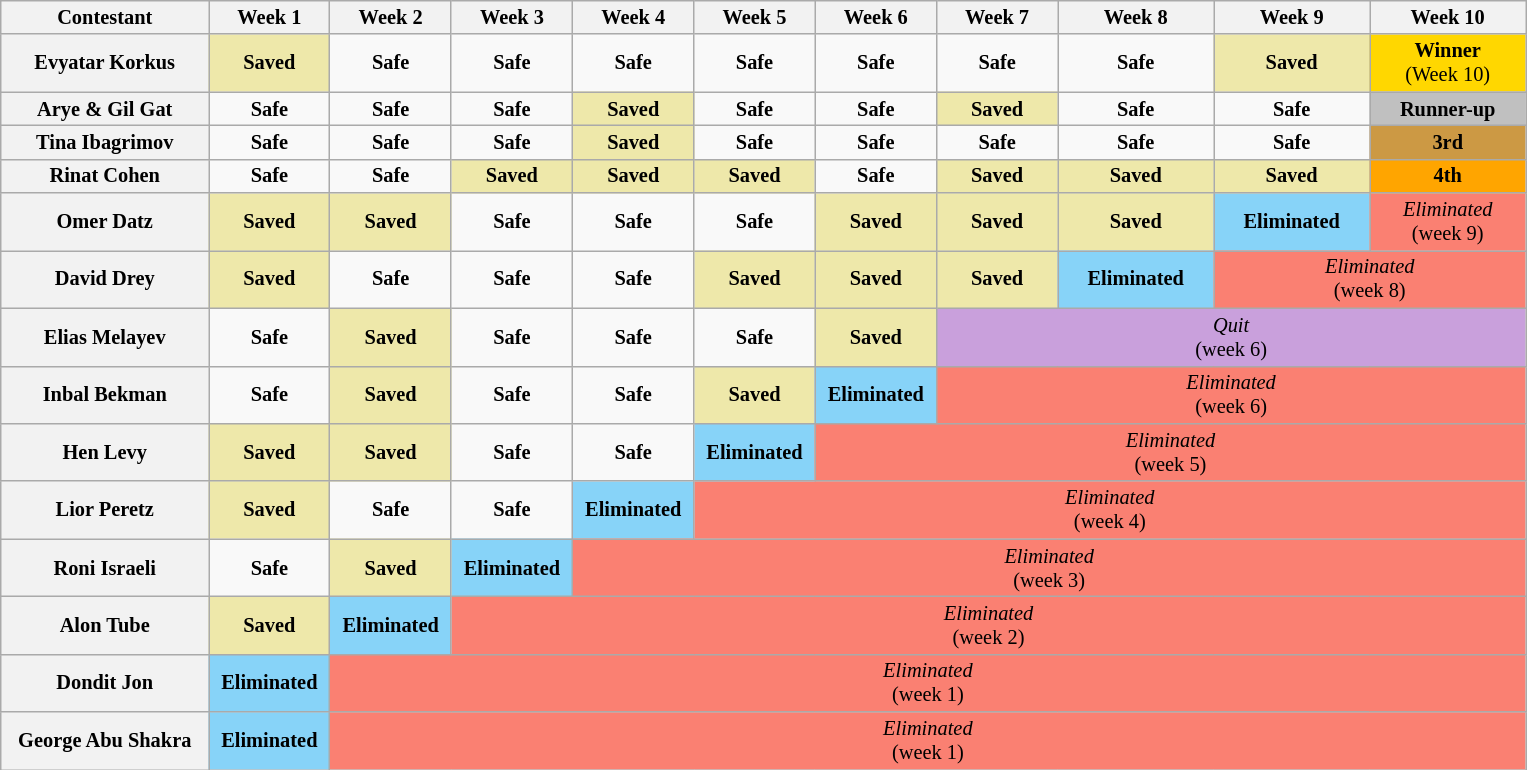<table class="wikitable" style="text-align:center; font-size:85%">
<tr>
<th style="width:12%">Contestant</th>
<th style="width:7%">Week 1</th>
<th style="width:7%">Week 2</th>
<th style="width:7%">Week 3</th>
<th style="width:7%">Week 4</th>
<th style="width:7%">Week 5</th>
<th style="width:7%">Week 6</th>
<th style="width:7%">Week 7</th>
<th style="width:9%">Week 8</th>
<th style="width:9%">Week 9</th>
<th style="width:9%">Week 10</th>
</tr>
<tr>
<th>Evyatar Korkus</th>
<td style = "background:#EEE8AA"><strong>Saved</strong></td>
<td><strong>Safe</strong></td>
<td><strong>Safe</strong></td>
<td><strong>Safe</strong></td>
<td><strong>Safe</strong></td>
<td><strong>Safe</strong></td>
<td><strong>Safe</strong></td>
<td><strong>Safe</strong></td>
<td style = "background:#EEE8AA"><strong>Saved</strong></td>
<td style="background:gold"><strong>Winner</strong><br>(Week 10)</td>
</tr>
<tr>
<th>Arye & Gil Gat</th>
<td><strong>Safe</strong></td>
<td><strong>Safe</strong></td>
<td><strong>Safe</strong></td>
<td style = "background:#EEE8AA"><strong>Saved</strong></td>
<td><strong>Safe</strong></td>
<td><strong>Safe</strong></td>
<td style = "background:#EEE8AA"><strong>Saved</strong></td>
<td><strong>Safe</strong></td>
<td><strong>Safe</strong></td>
<td style="background:silver"><strong>Runner-up</strong></td>
</tr>
<tr>
<th>Tina Ibagrimov</th>
<td><strong>Safe</strong></td>
<td><strong>Safe</strong></td>
<td><strong>Safe</strong></td>
<td style = "background:#EEE8AA"><strong>Saved</strong></td>
<td><strong>Safe</strong></td>
<td><strong>Safe</strong></td>
<td><strong>Safe</strong></td>
<td><strong>Safe</strong></td>
<td><strong>Safe</strong></td>
<td style="background:#c94"><strong>3rd</strong></td>
</tr>
<tr>
<th>Rinat Cohen</th>
<td><strong>Safe</strong></td>
<td><strong>Safe</strong></td>
<td style = "background:#EEE8AA"><strong>Saved</strong></td>
<td style = "background:#EEE8AA"><strong>Saved</strong></td>
<td style = "background:#EEE8AA"><strong>Saved</strong></td>
<td><strong>Safe</strong></td>
<td style = "background:#EEE8AA"><strong>Saved</strong></td>
<td style = "background:#EEE8AA"><strong>Saved</strong></td>
<td style = "background:#EEE8AA"><strong>Saved</strong></td>
<td style="background:orange"><strong>4th</strong></td>
</tr>
<tr>
<th>Omer Datz</th>
<td style = "background:#EEE8AA"><strong>Saved</strong></td>
<td style = "background:#EEE8AA"><strong>Saved</strong></td>
<td><strong>Safe</strong></td>
<td><strong>Safe</strong></td>
<td><strong>Safe</strong></td>
<td style = "background:#EEE8AA"><strong>Saved</strong></td>
<td style = "background:#EEE8AA"><strong>Saved</strong></td>
<td style = "background:#EEE8AA"><strong>Saved</strong></td>
<td style = "background:#87D3F8"><strong>Eliminated</strong></td>
<td style="background:#FA8072"><em>Eliminated</em><br>(week 9)</td>
</tr>
<tr>
<th>David Drey</th>
<td style = "background:#EEE8AA"><strong>Saved</strong></td>
<td><strong>Safe</strong></td>
<td><strong>Safe</strong></td>
<td><strong>Safe</strong></td>
<td style = "background:#EEE8AA"><strong>Saved</strong></td>
<td style = "background:#EEE8AA"><strong>Saved</strong></td>
<td style = "background:#EEE8AA"><strong>Saved</strong></td>
<td style = "background:#87D3F8"><strong>Eliminated</strong></td>
<td colspan="2" style="background:#FA8072"><em>Eliminated</em><br>(week 8)</td>
</tr>
<tr>
<th>Elias Melayev</th>
<td><strong>Safe</strong></td>
<td style = "background:#EEE8AA"><strong>Saved</strong></td>
<td><strong>Safe</strong></td>
<td><strong>Safe</strong></td>
<td><strong>Safe</strong></td>
<td style = "background:#EEE8AA"><strong>Saved</strong></td>
<td colspan="4" style="background:#C9A0DC"><em>Quit</em><br>(week 6)</td>
</tr>
<tr>
<th>Inbal Bekman</th>
<td><strong>Safe</strong></td>
<td style = "background:#EEE8AA"><strong>Saved</strong></td>
<td><strong>Safe</strong></td>
<td><strong>Safe</strong></td>
<td style = "background:#EEE8AA"><strong>Saved</strong></td>
<td style = "background:#87D3F8"><strong>Eliminated</strong></td>
<td colspan="4" style="background:#FA8072"><em>Eliminated</em><br>(week 6)</td>
</tr>
<tr>
<th>Hen Levy</th>
<td style = "background:#EEE8AA"><strong>Saved</strong></td>
<td style = "background:#EEE8AA"><strong>Saved</strong></td>
<td><strong>Safe</strong></td>
<td><strong>Safe</strong></td>
<td style = "background:#87D3F8"><strong>Eliminated</strong></td>
<td colspan="5" style="background:#FA8072"><em>Eliminated</em><br>(week 5)</td>
</tr>
<tr>
<th>Lior Peretz</th>
<td style = "background:#EEE8AA"><strong>Saved</strong></td>
<td><strong>Safe</strong></td>
<td><strong>Safe</strong></td>
<td style = "background:#87D3F8"><strong>Eliminated</strong></td>
<td colspan="6" style="background:#FA8072"><em>Eliminated</em><br>(week 4)</td>
</tr>
<tr>
<th>Roni Israeli</th>
<td><strong>Safe</strong></td>
<td style = "background:#EEE8AA"><strong>Saved</strong></td>
<td style = "background:#87D3F8"><strong>Eliminated</strong></td>
<td colspan="7" style="background:#FA8072"><em>Eliminated</em><br>(week 3)</td>
</tr>
<tr>
<th>Alon Tube</th>
<td style = "background:#EEE8AA"><strong>Saved</strong></td>
<td style = "background:#87D3F8"><strong>Eliminated</strong></td>
<td colspan="8" style="background:#FA8072"><em>Eliminated</em><br>(week 2)</td>
</tr>
<tr>
<th>Dondit Jon</th>
<td style = "background:#87D3F8"><strong>Eliminated</strong></td>
<td colspan="9" style="background:#FA8072"><em>Eliminated</em><br>(week 1)</td>
</tr>
<tr>
<th>George Abu Shakra</th>
<td style = "background:#87D3F8"><strong>Eliminated</strong></td>
<td colspan="9" style="background:#FA8072"><em>Eliminated</em><br>(week 1)</td>
</tr>
</table>
